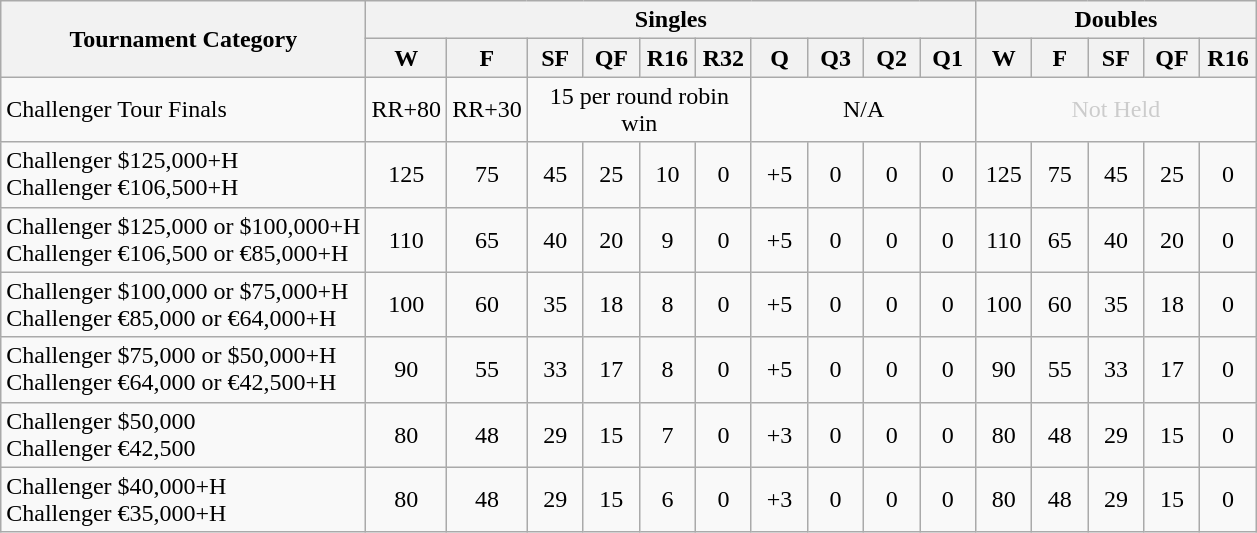<table class="wikitable" style=text-align:center;>
<tr>
<th rowspan=2 align=center>Tournament Category</th>
<th colspan=10 align=center>Singles</th>
<th colspan=5 align=center>Doubles</th>
</tr>
<tr>
<th !width=30>W</th>
<th width=30>F</th>
<th width=30>SF</th>
<th width=30>QF</th>
<th width=30>R16</th>
<th width=30>R32</th>
<th width=30>Q</th>
<th width=30>Q3</th>
<th width=30>Q2</th>
<th width=30>Q1</th>
<th width=30>W</th>
<th width=30>F</th>
<th width=30>SF</th>
<th width=30>QF</th>
<th width=30>R16</th>
</tr>
<tr>
<td align=left>Challenger Tour Finals</td>
<td>RR+80</td>
<td>RR+30</td>
<td colspan=4 align=center>15 per round robin win</td>
<td colspan=4 align=center>N/A</td>
<td colspan=5 align=center style=color:#ccc>Not Held</td>
</tr>
<tr>
<td align=left>Challenger $125,000+H <br>Challenger €106,500+H</td>
<td>125</td>
<td>75</td>
<td>45</td>
<td>25</td>
<td>10</td>
<td>0</td>
<td>+5</td>
<td>0</td>
<td>0</td>
<td>0</td>
<td>125</td>
<td>75</td>
<td>45</td>
<td>25</td>
<td>0</td>
</tr>
<tr>
<td align=left>Challenger $125,000 or $100,000+H<br>Challenger €106,500 or €85,000+H</td>
<td>110</td>
<td>65</td>
<td>40</td>
<td>20</td>
<td>9</td>
<td>0</td>
<td>+5</td>
<td>0</td>
<td>0</td>
<td>0</td>
<td>110</td>
<td>65</td>
<td>40</td>
<td>20</td>
<td>0</td>
</tr>
<tr>
<td align=left>Challenger $100,000 or $75,000+H<br>Challenger €85,000 or €64,000+H</td>
<td>100</td>
<td>60</td>
<td>35</td>
<td>18</td>
<td>8</td>
<td>0</td>
<td>+5</td>
<td>0</td>
<td>0</td>
<td>0</td>
<td>100</td>
<td>60</td>
<td>35</td>
<td>18</td>
<td>0</td>
</tr>
<tr>
<td align=left>Challenger $75,000 or $50,000+H<br>Challenger €64,000 or €42,500+H</td>
<td>90</td>
<td>55</td>
<td>33</td>
<td>17</td>
<td>8</td>
<td>0</td>
<td>+5</td>
<td>0</td>
<td>0</td>
<td>0</td>
<td>90</td>
<td>55</td>
<td>33</td>
<td>17</td>
<td>0</td>
</tr>
<tr>
<td align=left>Challenger $50,000 <br>Challenger €42,500</td>
<td>80</td>
<td>48</td>
<td>29</td>
<td>15</td>
<td>7</td>
<td>0</td>
<td>+3</td>
<td>0</td>
<td>0</td>
<td>0</td>
<td>80</td>
<td>48</td>
<td>29</td>
<td>15</td>
<td>0</td>
</tr>
<tr>
<td align=left>Challenger $40,000+H <br>Challenger €35,000+H</td>
<td>80</td>
<td>48</td>
<td>29</td>
<td>15</td>
<td>6</td>
<td>0</td>
<td>+3</td>
<td>0</td>
<td>0</td>
<td>0</td>
<td>80</td>
<td>48</td>
<td>29</td>
<td>15</td>
<td>0</td>
</tr>
</table>
